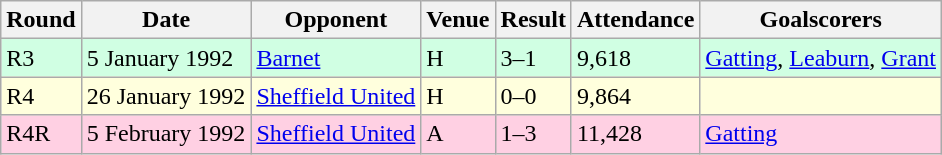<table class="wikitable">
<tr>
<th>Round</th>
<th>Date</th>
<th>Opponent</th>
<th>Venue</th>
<th>Result</th>
<th>Attendance</th>
<th>Goalscorers</th>
</tr>
<tr style="background-color: #d0ffe3;">
<td>R3</td>
<td>5 January 1992</td>
<td><a href='#'>Barnet</a></td>
<td>H</td>
<td>3–1</td>
<td>9,618</td>
<td><a href='#'>Gatting</a>, <a href='#'>Leaburn</a>, <a href='#'>Grant</a></td>
</tr>
<tr style="background-color: #ffffdd;">
<td>R4</td>
<td>26 January 1992</td>
<td><a href='#'>Sheffield United</a></td>
<td>H</td>
<td>0–0</td>
<td>9,864</td>
<td></td>
</tr>
<tr style="background-color: #ffd0e3;">
<td>R4R</td>
<td>5 February 1992</td>
<td><a href='#'>Sheffield United</a></td>
<td>A</td>
<td>1–3</td>
<td>11,428</td>
<td><a href='#'>Gatting</a></td>
</tr>
</table>
